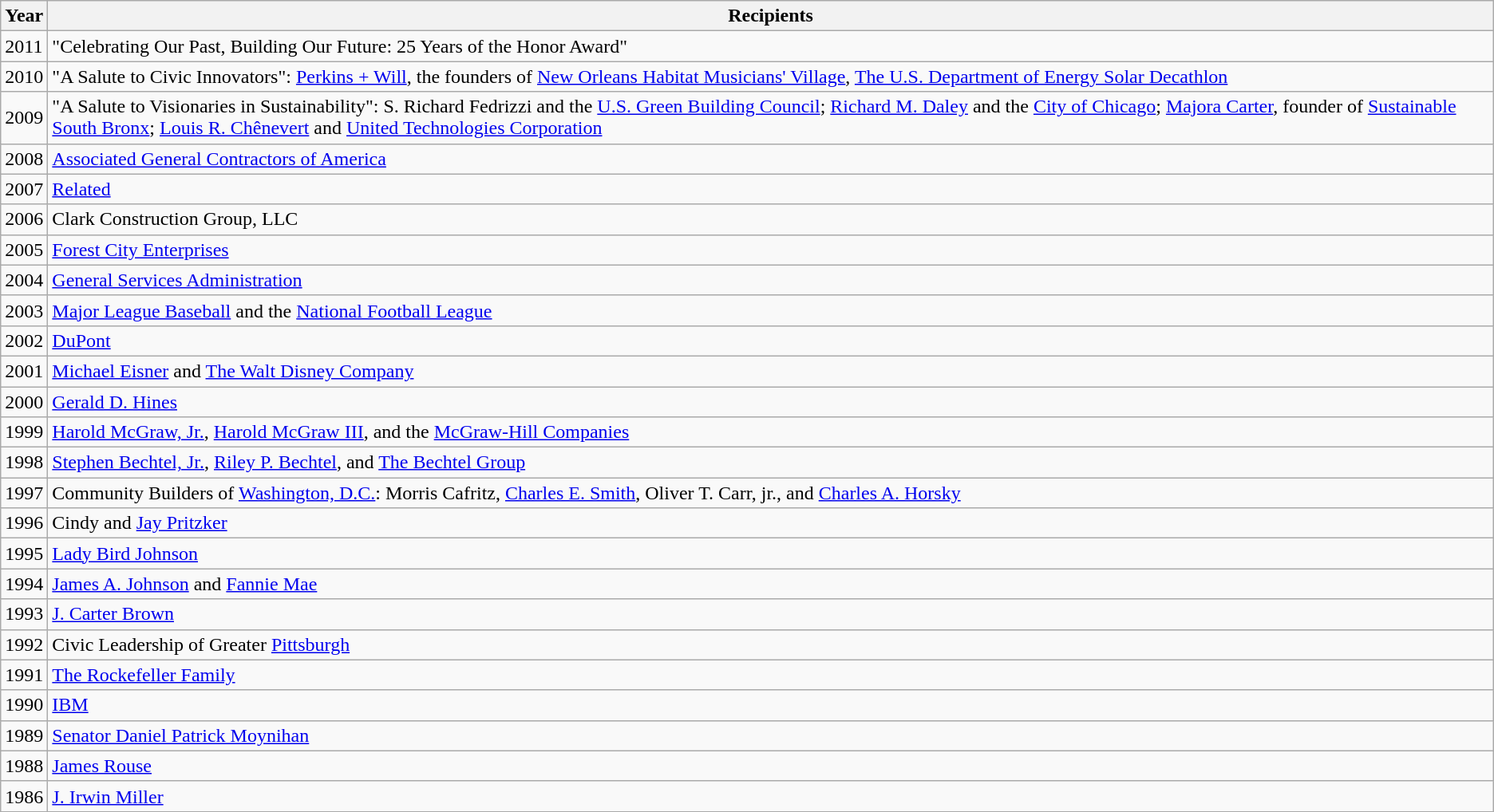<table class="wikitable sortable">
<tr>
<th>Year</th>
<th>Recipients</th>
</tr>
<tr>
<td>2011</td>
<td>"Celebrating Our Past, Building Our Future: 25 Years of the Honor Award"</td>
</tr>
<tr>
<td>2010</td>
<td>"A Salute to Civic Innovators": <a href='#'>Perkins + Will</a>, the founders of <a href='#'>New Orleans Habitat Musicians' Village</a>, <a href='#'>The U.S. Department of Energy Solar Decathlon</a></td>
</tr>
<tr>
<td>2009</td>
<td>"A Salute to Visionaries in Sustainability": S. Richard Fedrizzi and the <a href='#'>U.S. Green Building Council</a>; <a href='#'>Richard M. Daley</a> and the <a href='#'>City of Chicago</a>; <a href='#'>Majora Carter</a>, founder of <a href='#'>Sustainable South Bronx</a>; <a href='#'>Louis R. Chênevert</a> and <a href='#'>United Technologies Corporation</a></td>
</tr>
<tr>
<td>2008</td>
<td><a href='#'>Associated General Contractors of America</a></td>
</tr>
<tr>
<td>2007</td>
<td><a href='#'>Related</a></td>
</tr>
<tr>
<td>2006</td>
<td>Clark Construction Group, LLC</td>
</tr>
<tr>
<td>2005</td>
<td><a href='#'>Forest City Enterprises</a></td>
</tr>
<tr>
<td>2004</td>
<td><a href='#'>General Services Administration</a></td>
</tr>
<tr>
<td>2003</td>
<td><a href='#'>Major League Baseball</a> and the <a href='#'>National Football League</a></td>
</tr>
<tr>
<td>2002</td>
<td><a href='#'>DuPont</a></td>
</tr>
<tr>
<td>2001</td>
<td><a href='#'>Michael Eisner</a> and <a href='#'>The Walt Disney Company</a></td>
</tr>
<tr>
<td>2000</td>
<td><a href='#'>Gerald D. Hines</a></td>
</tr>
<tr>
<td>1999</td>
<td><a href='#'>Harold McGraw, Jr.</a>, <a href='#'>Harold McGraw III</a>, and the <a href='#'>McGraw-Hill Companies</a></td>
</tr>
<tr>
<td>1998</td>
<td><a href='#'>Stephen Bechtel, Jr.</a>, <a href='#'>Riley P. Bechtel</a>, and <a href='#'>The Bechtel Group</a></td>
</tr>
<tr>
<td>1997</td>
<td>Community Builders of <a href='#'>Washington, D.C.</a>: Morris Cafritz, <a href='#'>Charles E. Smith</a>, Oliver T. Carr, jr., and <a href='#'>Charles A. Horsky</a></td>
</tr>
<tr>
<td>1996</td>
<td>Cindy and <a href='#'>Jay Pritzker</a></td>
</tr>
<tr>
<td>1995</td>
<td><a href='#'>Lady Bird Johnson</a></td>
</tr>
<tr>
<td>1994</td>
<td><a href='#'>James A. Johnson</a> and <a href='#'>Fannie Mae</a></td>
</tr>
<tr>
<td>1993</td>
<td><a href='#'>J. Carter Brown</a></td>
</tr>
<tr>
<td>1992</td>
<td>Civic Leadership of Greater <a href='#'>Pittsburgh</a></td>
</tr>
<tr>
<td>1991</td>
<td><a href='#'>The Rockefeller Family</a></td>
</tr>
<tr>
<td>1990</td>
<td><a href='#'>IBM</a></td>
</tr>
<tr>
<td>1989</td>
<td><a href='#'>Senator Daniel Patrick Moynihan</a></td>
</tr>
<tr>
<td>1988</td>
<td><a href='#'>James Rouse</a></td>
</tr>
<tr>
<td>1986</td>
<td><a href='#'>J. Irwin Miller</a></td>
</tr>
</table>
